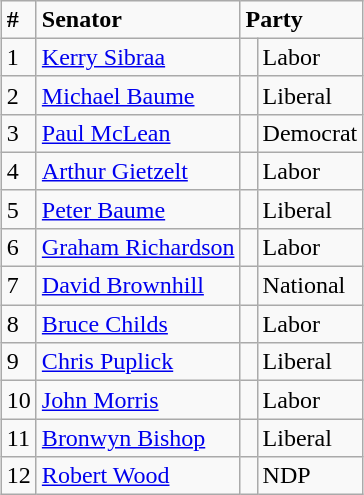<table style="width:100%;">
<tr>
<td><br>

<br><br><br><br><br><br><br><br><br><br><br><br><br><br><br><br><br><br><br><br><br><br><br><br></td>
<td align=right><br><table class="wikitable">
<tr>
<td><strong>#</strong></td>
<td><strong>Senator</strong></td>
<td colspan="2"><strong>Party</strong></td>
</tr>
<tr>
<td>1</td>
<td><a href='#'>Kerry Sibraa</a></td>
<td> </td>
<td>Labor</td>
</tr>
<tr>
<td>2</td>
<td><a href='#'>Michael Baume</a></td>
<td> </td>
<td>Liberal</td>
</tr>
<tr>
<td>3</td>
<td><a href='#'>Paul McLean</a></td>
<td> </td>
<td>Democrat</td>
</tr>
<tr>
<td>4</td>
<td><a href='#'>Arthur Gietzelt</a></td>
<td> </td>
<td>Labor</td>
</tr>
<tr>
<td>5</td>
<td><a href='#'>Peter Baume</a></td>
<td> </td>
<td>Liberal</td>
</tr>
<tr>
<td>6</td>
<td><a href='#'>Graham Richardson</a></td>
<td> </td>
<td>Labor</td>
</tr>
<tr>
<td>7</td>
<td><a href='#'>David Brownhill</a></td>
<td> </td>
<td>National</td>
</tr>
<tr>
<td>8</td>
<td><a href='#'>Bruce Childs</a></td>
<td> </td>
<td>Labor</td>
</tr>
<tr>
<td>9</td>
<td><a href='#'>Chris Puplick</a></td>
<td> </td>
<td>Liberal</td>
</tr>
<tr>
<td>10</td>
<td><a href='#'>John Morris</a></td>
<td> </td>
<td>Labor</td>
</tr>
<tr>
<td>11</td>
<td><a href='#'>Bronwyn Bishop</a></td>
<td> </td>
<td>Liberal</td>
</tr>
<tr>
<td>12</td>
<td><a href='#'>Robert Wood</a></td>
<td> </td>
<td>NDP</td>
</tr>
</table>
</td>
</tr>
</table>
